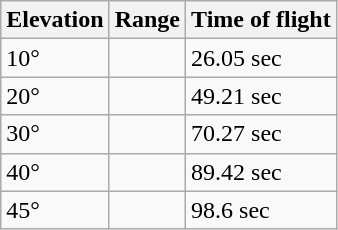<table class="wikitable">
<tr>
<th>Elevation</th>
<th>Range</th>
<th>Time of flight</th>
</tr>
<tr>
<td>10°</td>
<td></td>
<td>26.05 sec</td>
</tr>
<tr>
<td>20°</td>
<td></td>
<td>49.21 sec</td>
</tr>
<tr>
<td>30°</td>
<td></td>
<td>70.27 sec</td>
</tr>
<tr>
<td>40°</td>
<td></td>
<td>89.42 sec</td>
</tr>
<tr>
<td>45°</td>
<td></td>
<td>98.6 sec</td>
</tr>
</table>
